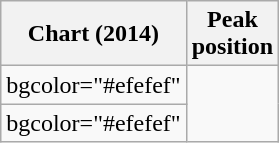<table class="wikitable sortable plainrowheaders">
<tr>
<th>Chart (2014)</th>
<th>Peak<br>position</th>
</tr>
<tr>
<td>bgcolor="#efefef" </td>
</tr>
<tr>
<td>bgcolor="#efefef" </td>
</tr>
</table>
